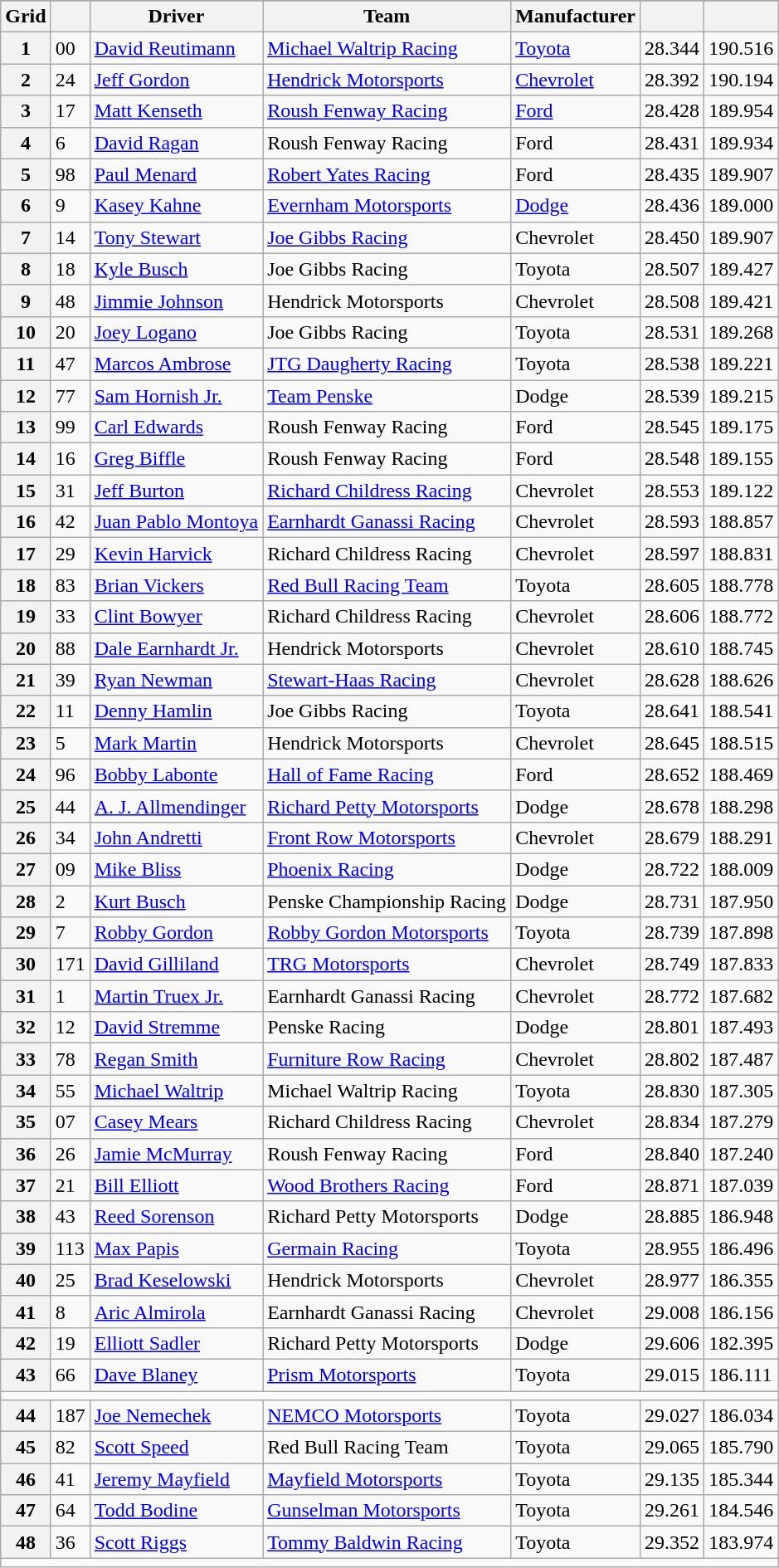<table class="wikitable">
<tr>
</tr>
<tr>
<th scope="col">Grid</th>
<th scope="col"></th>
<th scope="col">Driver</th>
<th scope="col">Team</th>
<th scope="col">Manufacturer</th>
<th scope="col"></th>
<th scope="col"></th>
</tr>
<tr>
<th scope="row">1</th>
<td>00</td>
<td><a href='#'>David Reutimann</a></td>
<td><a href='#'>Michael Waltrip Racing</a></td>
<td><a href='#'>Toyota</a></td>
<td>28.344</td>
<td>190.516</td>
</tr>
<tr>
<th scope="row">2</th>
<td>24</td>
<td><a href='#'>Jeff Gordon</a></td>
<td><a href='#'>Hendrick Motorsports</a></td>
<td><a href='#'>Chevrolet</a></td>
<td>28.392</td>
<td>190.194</td>
</tr>
<tr>
<th scope="row">3</th>
<td>17</td>
<td><a href='#'>Matt Kenseth</a></td>
<td><a href='#'>Roush Fenway Racing</a></td>
<td><a href='#'>Ford</a></td>
<td>28.428</td>
<td>189.954</td>
</tr>
<tr>
<th scope="row">4</th>
<td>6</td>
<td><a href='#'>David Ragan</a></td>
<td>Roush Fenway Racing</td>
<td>Ford</td>
<td>28.431</td>
<td>189.934</td>
</tr>
<tr>
<th scope="row">5</th>
<td>98</td>
<td><a href='#'>Paul Menard</a></td>
<td><a href='#'>Robert Yates Racing</a></td>
<td>Ford</td>
<td>28.435</td>
<td>189.907</td>
</tr>
<tr>
<th scope="row">6</th>
<td>9</td>
<td><a href='#'>Kasey Kahne</a></td>
<td><a href='#'>Evernham Motorsports</a></td>
<td><a href='#'>Dodge</a></td>
<td>28.436</td>
<td>189.000</td>
</tr>
<tr>
<th scope="row">7</th>
<td>14</td>
<td><a href='#'>Tony Stewart</a></td>
<td><a href='#'>Joe Gibbs Racing</a></td>
<td>Chevrolet</td>
<td>28.450</td>
<td>189.907</td>
</tr>
<tr>
<th scope="row">8</th>
<td>18</td>
<td><a href='#'>Kyle Busch</a></td>
<td>Joe Gibbs Racing</td>
<td>Toyota</td>
<td>28.507</td>
<td>189.427</td>
</tr>
<tr>
<th scope="row">9</th>
<td>48</td>
<td><a href='#'>Jimmie Johnson</a></td>
<td>Hendrick Motorsports</td>
<td>Chevrolet</td>
<td>28.508</td>
<td>189.421</td>
</tr>
<tr>
<th scope="row">10</th>
<td>20</td>
<td><a href='#'>Joey Logano</a></td>
<td>Joe Gibbs Racing</td>
<td>Toyota</td>
<td>28.531</td>
<td>189.268</td>
</tr>
<tr>
<th scope="row">11</th>
<td>47</td>
<td><a href='#'>Marcos Ambrose</a></td>
<td><a href='#'>JTG Daugherty Racing</a></td>
<td>Toyota</td>
<td>28.538</td>
<td>189.221</td>
</tr>
<tr>
<th scope="row">12</th>
<td>77</td>
<td><a href='#'>Sam Hornish Jr.</a></td>
<td><a href='#'>Team Penske</a></td>
<td>Dodge</td>
<td>28.539</td>
<td>189.215</td>
</tr>
<tr>
<th scope="row">13</th>
<td>99</td>
<td><a href='#'>Carl Edwards</a></td>
<td>Roush Fenway Racing</td>
<td>Ford</td>
<td>28.545</td>
<td>189.175</td>
</tr>
<tr>
<th scope="row">14</th>
<td>16</td>
<td><a href='#'>Greg Biffle</a></td>
<td>Roush Fenway Racing</td>
<td>Ford</td>
<td>28.548</td>
<td>189.155</td>
</tr>
<tr>
<th scope="row">15</th>
<td>31</td>
<td><a href='#'>Jeff Burton</a></td>
<td><a href='#'>Richard Childress Racing</a></td>
<td>Chevrolet</td>
<td>28.553</td>
<td>189.122</td>
</tr>
<tr>
<th scope="row">16</th>
<td>42</td>
<td><a href='#'>Juan Pablo Montoya</a></td>
<td><a href='#'>Earnhardt Ganassi Racing</a></td>
<td>Chevrolet</td>
<td>28.593</td>
<td>188.857</td>
</tr>
<tr>
<th scope="row">17</th>
<td>29</td>
<td><a href='#'>Kevin Harvick</a></td>
<td>Richard Childress Racing</td>
<td>Chevrolet</td>
<td>28.597</td>
<td>188.831</td>
</tr>
<tr>
<th scope="row">18</th>
<td>83</td>
<td><a href='#'>Brian Vickers</a></td>
<td><a href='#'>Red Bull Racing Team</a></td>
<td>Toyota</td>
<td>28.605</td>
<td>188.778</td>
</tr>
<tr>
<th scope="row">19</th>
<td>33</td>
<td><a href='#'>Clint Bowyer</a></td>
<td>Richard Childress Racing</td>
<td>Chevrolet</td>
<td>28.606</td>
<td>188.772</td>
</tr>
<tr>
<th scope="row">20</th>
<td>88</td>
<td><a href='#'>Dale Earnhardt Jr.</a></td>
<td>Hendrick Motorsports</td>
<td>Chevrolet</td>
<td>28.610</td>
<td>188.745</td>
</tr>
<tr>
<th scope="row">21</th>
<td>39</td>
<td><a href='#'>Ryan Newman</a></td>
<td><a href='#'>Stewart-Haas Racing</a></td>
<td>Chevrolet</td>
<td>28.628</td>
<td>188.626</td>
</tr>
<tr>
<th scope="row">22</th>
<td>11</td>
<td><a href='#'>Denny Hamlin</a></td>
<td>Joe Gibbs Racing</td>
<td>Toyota</td>
<td>28.641</td>
<td>188.541</td>
</tr>
<tr>
<th scope="row">23</th>
<td>5</td>
<td><a href='#'>Mark Martin</a></td>
<td>Hendrick Motorsports</td>
<td>Chevrolet</td>
<td>28.645</td>
<td>188.515</td>
</tr>
<tr>
<th scope="row">24</th>
<td>96</td>
<td><a href='#'>Bobby Labonte</a></td>
<td><a href='#'>Hall of Fame Racing</a></td>
<td>Ford</td>
<td>28.652</td>
<td>188.469</td>
</tr>
<tr>
<th scope="row">25</th>
<td>44</td>
<td><a href='#'>A. J. Allmendinger</a></td>
<td><a href='#'>Richard Petty Motorsports</a></td>
<td>Dodge</td>
<td>28.678</td>
<td>188.298</td>
</tr>
<tr>
<th scope="row">26</th>
<td>34</td>
<td><a href='#'>John Andretti</a></td>
<td><a href='#'>Front Row Motorsports</a></td>
<td>Chevrolet</td>
<td>28.679</td>
<td>188.291</td>
</tr>
<tr>
<th scope="row">27</th>
<td>09</td>
<td><a href='#'>Mike Bliss</a></td>
<td><a href='#'>Phoenix Racing</a></td>
<td>Dodge</td>
<td>28.722</td>
<td>188.009</td>
</tr>
<tr>
<th scope="row">28</th>
<td>2</td>
<td><a href='#'>Kurt Busch</a></td>
<td>Penske Championship Racing</td>
<td>Dodge</td>
<td>28.731</td>
<td>187.950</td>
</tr>
<tr>
<th scope="row">29</th>
<td>7</td>
<td><a href='#'>Robby Gordon</a></td>
<td><a href='#'>Robby Gordon Motorsports</a></td>
<td>Toyota</td>
<td>28.739</td>
<td>187.898</td>
</tr>
<tr>
<th scope="row">30</th>
<td>171</td>
<td><a href='#'>David Gilliland</a></td>
<td><a href='#'>TRG Motorsports</a></td>
<td>Chevrolet</td>
<td>28.749</td>
<td>187.833</td>
</tr>
<tr>
<th scope="row">31</th>
<td>1</td>
<td><a href='#'>Martin Truex Jr.</a></td>
<td>Earnhardt Ganassi Racing</td>
<td>Chevrolet</td>
<td>28.772</td>
<td>187.682</td>
</tr>
<tr>
<th scope="row">32</th>
<td>12</td>
<td><a href='#'>David Stremme</a></td>
<td>Penske Racing</td>
<td>Dodge</td>
<td>28.801</td>
<td>187.493</td>
</tr>
<tr>
<th scope="row">33</th>
<td>78</td>
<td><a href='#'>Regan Smith</a></td>
<td><a href='#'>Furniture Row Racing</a></td>
<td>Chevrolet</td>
<td>28.802</td>
<td>187.487</td>
</tr>
<tr>
<th scope="row">34</th>
<td>55</td>
<td><a href='#'>Michael Waltrip</a></td>
<td>Michael Waltrip Racing</td>
<td>Toyota</td>
<td>28.830</td>
<td>187.305</td>
</tr>
<tr>
<th scope="row">35</th>
<td>07</td>
<td><a href='#'>Casey Mears</a></td>
<td>Richard Childress Racing</td>
<td>Chevrolet</td>
<td>28.834</td>
<td>187.279</td>
</tr>
<tr>
<th scope="row">36</th>
<td>26</td>
<td><a href='#'>Jamie McMurray</a></td>
<td>Roush Fenway Racing</td>
<td>Ford</td>
<td>28.840</td>
<td>187.240</td>
</tr>
<tr>
<th scope="row">37</th>
<td>21</td>
<td><a href='#'>Bill Elliott</a></td>
<td><a href='#'>Wood Brothers Racing</a></td>
<td>Ford</td>
<td>28.871</td>
<td>187.039</td>
</tr>
<tr>
<th scope="row">38</th>
<td>43</td>
<td><a href='#'>Reed Sorenson</a></td>
<td>Richard Petty Motorsports</td>
<td>Dodge</td>
<td>28.885</td>
<td>186.948</td>
</tr>
<tr>
<th scope="row">39</th>
<td>113</td>
<td><a href='#'>Max Papis</a></td>
<td><a href='#'>Germain Racing</a></td>
<td>Toyota</td>
<td>28.955</td>
<td>186.496</td>
</tr>
<tr>
<th scope="row">40</th>
<td>25</td>
<td><a href='#'>Brad Keselowski</a></td>
<td>Hendrick Motorsports</td>
<td>Chevrolet</td>
<td>28.977</td>
<td>186.355</td>
</tr>
<tr>
<th scope="row">41</th>
<td>8</td>
<td><a href='#'>Aric Almirola</a></td>
<td>Earnhardt Ganassi Racing</td>
<td>Chevrolet</td>
<td>29.008</td>
<td>186.156</td>
</tr>
<tr>
<th scope="row">42</th>
<td>19</td>
<td><a href='#'>Elliott Sadler</a></td>
<td>Richard Petty Motorsports</td>
<td>Dodge</td>
<td>29.606</td>
<td>182.395</td>
</tr>
<tr>
<th scope="row">43</th>
<td>66</td>
<td><a href='#'>Dave Blaney</a></td>
<td><a href='#'>Prism Motorsports</a></td>
<td>Toyota</td>
<td>29.015</td>
<td>186.111</td>
</tr>
<tr>
<td colspan="8"></td>
</tr>
<tr>
<th scope="row">44</th>
<td>187</td>
<td><a href='#'>Joe Nemechek</a></td>
<td><a href='#'>NEMCO Motorsports</a></td>
<td>Toyota</td>
<td>29.027</td>
<td>186.034</td>
</tr>
<tr>
<th scope="row">45</th>
<td>82</td>
<td><a href='#'>Scott Speed</a></td>
<td>Red Bull Racing Team</td>
<td>Toyota</td>
<td>29.065</td>
<td>185.790</td>
</tr>
<tr>
<th scope="row">46</th>
<td>41</td>
<td><a href='#'>Jeremy Mayfield</a></td>
<td><a href='#'>Mayfield Motorsports</a></td>
<td>Toyota</td>
<td>29.135</td>
<td>185.344</td>
</tr>
<tr>
<th scope="row">47</th>
<td>64</td>
<td><a href='#'>Todd Bodine</a></td>
<td><a href='#'>Gunselman Motorsports</a></td>
<td>Toyota</td>
<td>29.261</td>
<td>184.546</td>
</tr>
<tr>
<th scope="row">48</th>
<td>36</td>
<td><a href='#'>Scott Riggs</a></td>
<td><a href='#'>Tommy Baldwin Racing</a></td>
<td>Toyota</td>
<td>29.352</td>
<td>183.974</td>
</tr>
<tr>
<td colspan="8"></td>
</tr>
</table>
